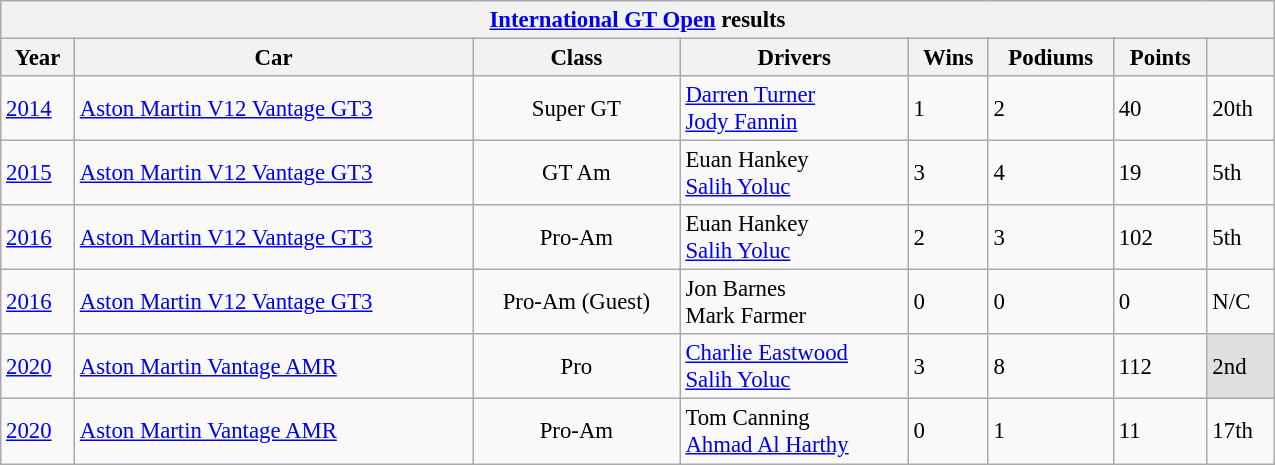<table class="wikitable" style="font-size:95%; width:850px">
<tr>
<th colspan=9><a href='#'>International GT Open</a> results</th>
</tr>
<tr>
<th>Year</th>
<th>Car</th>
<th>Class</th>
<th>Drivers</th>
<th>Wins</th>
<th>Podiums</th>
<th>Points</th>
<th></th>
</tr>
<tr>
<td rowspan=1><a href='#'>2014</a></td>
<td rowspan=1><a href='#'>Aston Martin V12 Vantage GT3</a><br></td>
<td rowspan=1 align="center">Super GT</td>
<td> <a href='#'>Darren Turner</a> <br> <a href='#'>Jody Fannin</a></td>
<td>1</td>
<td>2</td>
<td>40</td>
<td>20th</td>
</tr>
<tr>
<td rowspan=1><a href='#'>2015</a></td>
<td rowspan=1><a href='#'>Aston Martin V12 Vantage GT3</a><br></td>
<td rowspan=1 align="center">GT Am</td>
<td> Euan Hankey <br> <a href='#'>Salih Yoluc</a></td>
<td>3</td>
<td>4</td>
<td>19</td>
<td>5th</td>
</tr>
<tr>
<td rowspan=1><a href='#'>2016</a></td>
<td rowspan=1><a href='#'>Aston Martin V12 Vantage GT3</a><br></td>
<td rowspan=1 align="center">Pro-Am</td>
<td> Euan Hankey <br> <a href='#'>Salih Yoluc</a></td>
<td>2</td>
<td>3</td>
<td>102</td>
<td>5th</td>
</tr>
<tr>
<td rowspan=1><a href='#'>2016</a></td>
<td rowspan=1><a href='#'>Aston Martin V12 Vantage GT3</a><br></td>
<td rowspan=1 align="center">Pro-Am (Guest)</td>
<td> Jon Barnes <br> Mark Farmer</td>
<td>0</td>
<td>0</td>
<td>0</td>
<td>N/C</td>
</tr>
<tr>
<td rowspan=1><a href='#'>2020</a></td>
<td rowspan=1><a href='#'>Aston Martin Vantage AMR</a><br></td>
<td rowspan=1 align="center">Pro</td>
<td> <a href='#'>Charlie Eastwood</a><br> <a href='#'>Salih Yoluc</a></td>
<td>3</td>
<td>8</td>
<td>112</td>
<td style="background:#DFDFDF;">2nd</td>
</tr>
<tr>
<td rowspan=1><a href='#'>2020</a></td>
<td rowspan=1><a href='#'>Aston Martin Vantage AMR</a><br></td>
<td rowspan=1 align="center">Pro-Am</td>
<td> Tom Canning <br> <a href='#'>Ahmad Al Harthy</a></td>
<td>0</td>
<td>1</td>
<td>11</td>
<td>17th</td>
</tr>
</table>
